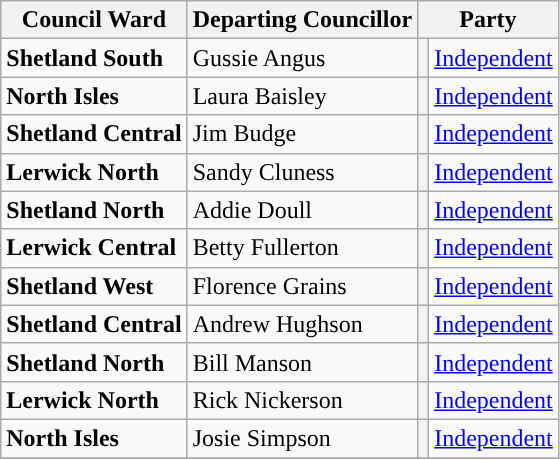<table class="wikitable sortable">
<tr>
<th>Council Ward</th>
<th>Departing Councillor</th>
<th colspan="2">Party</th>
</tr>
<tr>
<td><strong>Shetland South</strong></td>
<td>Gussie Angus</td>
<th style="background-color: "></th>
<td><a href='#'>Independent</a></td>
</tr>
<tr>
<td><strong>North Isles</strong></td>
<td>Laura Baisley</td>
<th style="background-color: "></th>
<td><a href='#'>Independent</a></td>
</tr>
<tr>
<td><strong>Shetland Central</strong></td>
<td>Jim Budge</td>
<th style="background-color: "></th>
<td><a href='#'>Independent</a></td>
</tr>
<tr>
<td><strong>Lerwick North</strong></td>
<td>Sandy Cluness</td>
<th style="background-color: "></th>
<td><a href='#'>Independent</a></td>
</tr>
<tr>
<td><strong>Shetland North</strong></td>
<td>Addie Doull</td>
<th style="background-color: "></th>
<td><a href='#'>Independent</a></td>
</tr>
<tr>
<td><strong>Lerwick Central</strong></td>
<td>Betty Fullerton</td>
<th style="background-color: "></th>
<td><a href='#'>Independent</a></td>
</tr>
<tr>
<td><strong>Shetland West</strong></td>
<td>Florence Grains</td>
<th style="background-color: "></th>
<td><a href='#'>Independent</a></td>
</tr>
<tr>
<td><strong>Shetland Central</strong></td>
<td>Andrew Hughson</td>
<th style="background-color: "></th>
<td><a href='#'>Independent</a></td>
</tr>
<tr>
<td><strong>Shetland North</strong></td>
<td>Bill Manson</td>
<th style="background-color: "></th>
<td><a href='#'>Independent</a></td>
</tr>
<tr>
<td><strong>Lerwick North</strong></td>
<td>Rick Nickerson</td>
<th style="background-color: "></th>
<td><a href='#'>Independent</a></td>
</tr>
<tr>
<td><strong>North Isles</strong></td>
<td>Josie Simpson</td>
<th style="background-color: "></th>
<td><a href='#'>Independent</a></td>
</tr>
<tr>
</tr>
</table>
